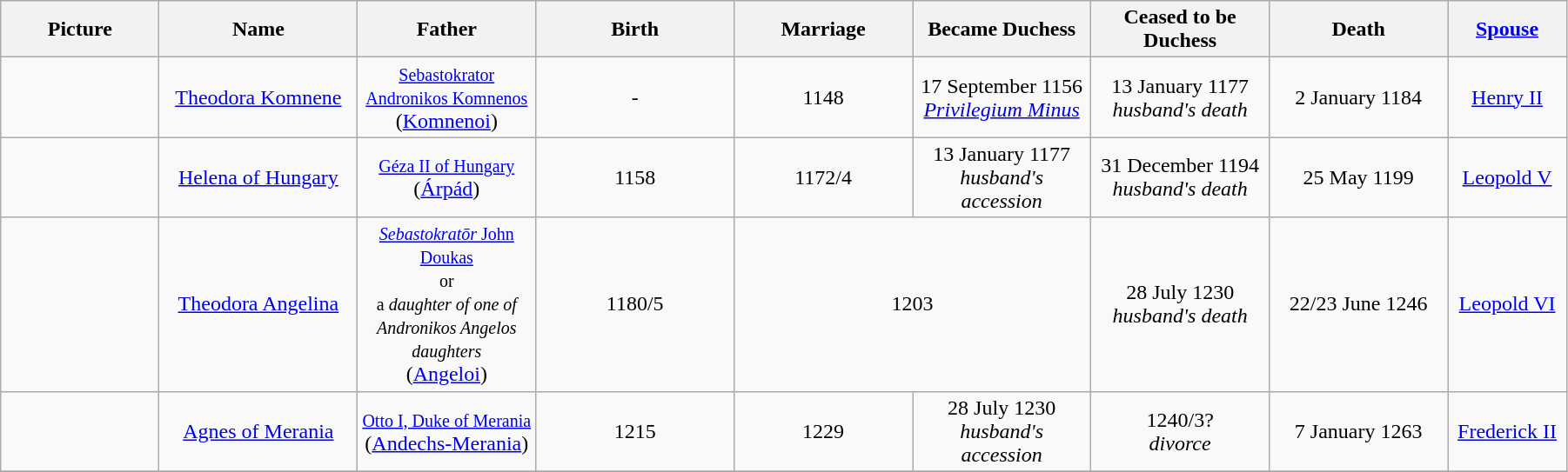<table width=95% class="wikitable">
<tr>
<th width = "8%">Picture</th>
<th width = "10%">Name</th>
<th width = "9%">Father</th>
<th width = "10%">Birth</th>
<th width = "9%">Marriage</th>
<th width = "9%">Became Duchess</th>
<th width = "9%">Ceased to be Duchess</th>
<th width = "9%">Death</th>
<th width = "6%"><a href='#'>Spouse</a></th>
</tr>
<tr>
<td align="center"></td>
<td align="center"><a href='#'>Theodora Komnene</a></td>
<td align="center"><small><a href='#'>Sebastokrator Andronikos Komnenos</a></small><br>(<a href='#'>Komnenoi</a>)</td>
<td align="center">-</td>
<td align="center">1148</td>
<td align="center">17 September 1156<br><em><a href='#'>Privilegium Minus</a></em></td>
<td align="center">13 January 1177<br><em>husband's death</em></td>
<td align="center">2 January 1184</td>
<td align="center"><a href='#'>Henry II</a></td>
</tr>
<tr>
<td align="center"></td>
<td align="center"><a href='#'>Helena of Hungary</a></td>
<td align="center"><small><a href='#'>Géza II of Hungary</a></small><br>(<a href='#'>Árpád</a>)</td>
<td align="center">1158</td>
<td align="center">1172/4</td>
<td align="center">13 January 1177<br><em>husband's accession</em></td>
<td align="center">31 December 1194<br><em>husband's death</em></td>
<td align="center">25 May 1199</td>
<td align="center"><a href='#'>Leopold V</a></td>
</tr>
<tr>
<td align="center"></td>
<td align="center"><a href='#'>Theodora Angelina</a></td>
<td align="center"><small><a href='#'><em>Sebastokratōr</em> John Doukas</a><br> or<br> a <em>daughter of one of Andronikos Angelos daughters</em></small><br>(<a href='#'>Angeloi</a>)</td>
<td align="center">1180/5</td>
<td align="center" colspan="2">1203</td>
<td align="center">28 July 1230<br><em>husband's death</em></td>
<td align="center">22/23 June 1246</td>
<td align="center"><a href='#'>Leopold VI</a></td>
</tr>
<tr>
<td align="center"></td>
<td align="center"><a href='#'>Agnes of Merania</a></td>
<td align="center"><small><a href='#'>Otto I, Duke of Merania</a></small><br>(<a href='#'>Andechs-Merania</a>)</td>
<td align="center">1215</td>
<td align="center">1229</td>
<td align="center">28 July 1230<br><em>husband's accession</em></td>
<td align="center">1240/3?<br><em>divorce</em></td>
<td align="center">7 January 1263</td>
<td align="center"><a href='#'>Frederick II</a></td>
</tr>
<tr>
</tr>
</table>
